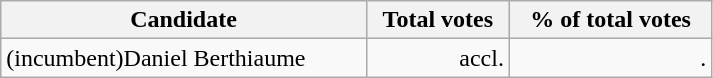<table class="wikitable" width="475">
<tr>
<th align="left">Candidate</th>
<th align="right">Total votes</th>
<th align="right">% of total votes</th>
</tr>
<tr>
<td align="left">(incumbent)Daniel Berthiaume</td>
<td align="right">accl.</td>
<td align="right">.</td>
</tr>
</table>
